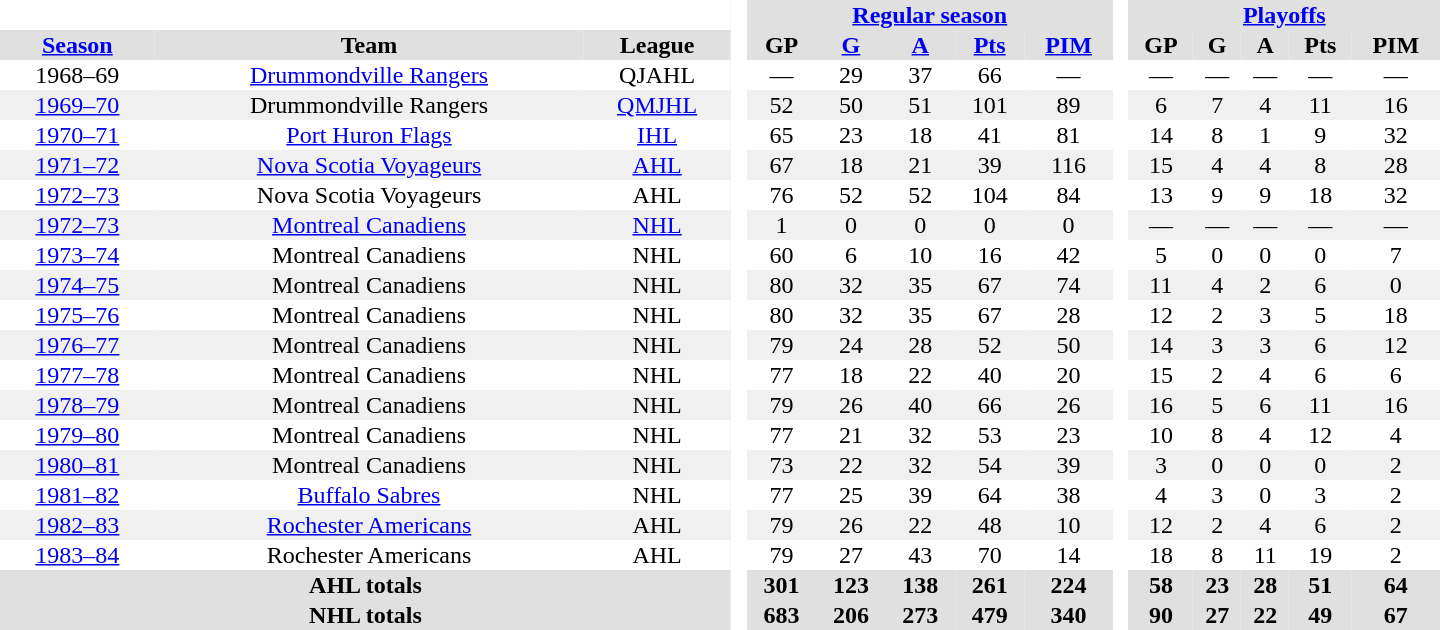<table border="0" cellpadding="1" cellspacing="0" style="text-align:center; width:60em">
<tr bgcolor="#e0e0e0">
<th colspan="3" bgcolor="#ffffff"> </th>
<th rowspan="99" bgcolor="#ffffff"> </th>
<th colspan="5"><a href='#'>Regular season</a></th>
<th rowspan="99" bgcolor="#ffffff"> </th>
<th colspan="5"><a href='#'>Playoffs</a></th>
</tr>
<tr bgcolor="#e0e0e0">
<th><a href='#'>Season</a></th>
<th>Team</th>
<th>League</th>
<th>GP</th>
<th><a href='#'>G</a></th>
<th><a href='#'>A</a></th>
<th><a href='#'>Pts</a></th>
<th><a href='#'>PIM</a></th>
<th>GP</th>
<th>G</th>
<th>A</th>
<th>Pts</th>
<th>PIM</th>
</tr>
<tr>
<td>1968–69</td>
<td><a href='#'>Drummondville Rangers</a></td>
<td>QJAHL</td>
<td>—</td>
<td>29</td>
<td>37</td>
<td>66</td>
<td>—</td>
<td>—</td>
<td>—</td>
<td>—</td>
<td>—</td>
<td>—</td>
</tr>
<tr bgcolor="#f0f0f0">
<td><a href='#'>1969–70</a></td>
<td>Drummondville Rangers</td>
<td><a href='#'>QMJHL</a></td>
<td>52</td>
<td>50</td>
<td>51</td>
<td>101</td>
<td>89</td>
<td>6</td>
<td>7</td>
<td>4</td>
<td>11</td>
<td>16</td>
</tr>
<tr>
<td><a href='#'>1970–71</a></td>
<td><a href='#'>Port Huron Flags</a></td>
<td><a href='#'>IHL</a></td>
<td>65</td>
<td>23</td>
<td>18</td>
<td>41</td>
<td>81</td>
<td>14</td>
<td>8</td>
<td>1</td>
<td>9</td>
<td>32</td>
</tr>
<tr bgcolor="#f0f0f0">
<td><a href='#'>1971–72</a></td>
<td><a href='#'>Nova Scotia Voyageurs</a></td>
<td><a href='#'>AHL</a></td>
<td>67</td>
<td>18</td>
<td>21</td>
<td>39</td>
<td>116</td>
<td>15</td>
<td>4</td>
<td>4</td>
<td>8</td>
<td>28</td>
</tr>
<tr>
<td><a href='#'>1972–73</a></td>
<td>Nova Scotia Voyageurs</td>
<td>AHL</td>
<td>76</td>
<td>52</td>
<td>52</td>
<td>104</td>
<td>84</td>
<td>13</td>
<td>9</td>
<td>9</td>
<td>18</td>
<td>32</td>
</tr>
<tr bgcolor="#f0f0f0">
<td><a href='#'>1972–73</a></td>
<td><a href='#'>Montreal Canadiens</a></td>
<td><a href='#'>NHL</a></td>
<td>1</td>
<td>0</td>
<td>0</td>
<td>0</td>
<td>0</td>
<td>—</td>
<td>—</td>
<td>—</td>
<td>—</td>
<td>—</td>
</tr>
<tr>
<td><a href='#'>1973–74</a></td>
<td>Montreal Canadiens</td>
<td>NHL</td>
<td>60</td>
<td>6</td>
<td>10</td>
<td>16</td>
<td>42</td>
<td>5</td>
<td>0</td>
<td>0</td>
<td>0</td>
<td>7</td>
</tr>
<tr bgcolor="#f0f0f0">
<td><a href='#'>1974–75</a></td>
<td>Montreal Canadiens</td>
<td>NHL</td>
<td>80</td>
<td>32</td>
<td>35</td>
<td>67</td>
<td>74</td>
<td>11</td>
<td>4</td>
<td>2</td>
<td>6</td>
<td>0</td>
</tr>
<tr>
<td><a href='#'>1975–76</a></td>
<td>Montreal Canadiens</td>
<td>NHL</td>
<td>80</td>
<td>32</td>
<td>35</td>
<td>67</td>
<td>28</td>
<td>12</td>
<td>2</td>
<td>3</td>
<td>5</td>
<td>18</td>
</tr>
<tr bgcolor="#f0f0f0">
<td><a href='#'>1976–77</a></td>
<td>Montreal Canadiens</td>
<td>NHL</td>
<td>79</td>
<td>24</td>
<td>28</td>
<td>52</td>
<td>50</td>
<td>14</td>
<td>3</td>
<td>3</td>
<td>6</td>
<td>12</td>
</tr>
<tr>
<td><a href='#'>1977–78</a></td>
<td>Montreal Canadiens</td>
<td>NHL</td>
<td>77</td>
<td>18</td>
<td>22</td>
<td>40</td>
<td>20</td>
<td>15</td>
<td>2</td>
<td>4</td>
<td>6</td>
<td>6</td>
</tr>
<tr bgcolor="#f0f0f0">
<td><a href='#'>1978–79</a></td>
<td>Montreal Canadiens</td>
<td>NHL</td>
<td>79</td>
<td>26</td>
<td>40</td>
<td>66</td>
<td>26</td>
<td>16</td>
<td>5</td>
<td>6</td>
<td>11</td>
<td>16</td>
</tr>
<tr>
<td><a href='#'>1979–80</a></td>
<td>Montreal Canadiens</td>
<td>NHL</td>
<td>77</td>
<td>21</td>
<td>32</td>
<td>53</td>
<td>23</td>
<td>10</td>
<td>8</td>
<td>4</td>
<td>12</td>
<td>4</td>
</tr>
<tr bgcolor="#f0f0f0">
<td><a href='#'>1980–81</a></td>
<td>Montreal Canadiens</td>
<td>NHL</td>
<td>73</td>
<td>22</td>
<td>32</td>
<td>54</td>
<td>39</td>
<td>3</td>
<td>0</td>
<td>0</td>
<td>0</td>
<td>2</td>
</tr>
<tr>
<td><a href='#'>1981–82</a></td>
<td><a href='#'>Buffalo Sabres</a></td>
<td>NHL</td>
<td>77</td>
<td>25</td>
<td>39</td>
<td>64</td>
<td>38</td>
<td>4</td>
<td>3</td>
<td>0</td>
<td>3</td>
<td>2</td>
</tr>
<tr bgcolor="#f0f0f0">
<td><a href='#'>1982–83</a></td>
<td><a href='#'>Rochester Americans</a></td>
<td>AHL</td>
<td>79</td>
<td>26</td>
<td>22</td>
<td>48</td>
<td>10</td>
<td>12</td>
<td>2</td>
<td>4</td>
<td>6</td>
<td>2</td>
</tr>
<tr>
<td><a href='#'>1983–84</a></td>
<td>Rochester Americans</td>
<td>AHL</td>
<td>79</td>
<td>27</td>
<td>43</td>
<td>70</td>
<td>14</td>
<td>18</td>
<td>8</td>
<td>11</td>
<td>19</td>
<td>2</td>
</tr>
<tr bgcolor="#e0e0e0">
<th colspan="3">AHL totals</th>
<th>301</th>
<th>123</th>
<th>138</th>
<th>261</th>
<th>224</th>
<th>58</th>
<th>23</th>
<th>28</th>
<th>51</th>
<th>64</th>
</tr>
<tr bgcolor="#e0e0e0">
<th colspan="3">NHL totals</th>
<th>683</th>
<th>206</th>
<th>273</th>
<th>479</th>
<th>340</th>
<th>90</th>
<th>27</th>
<th>22</th>
<th>49</th>
<th>67</th>
</tr>
</table>
